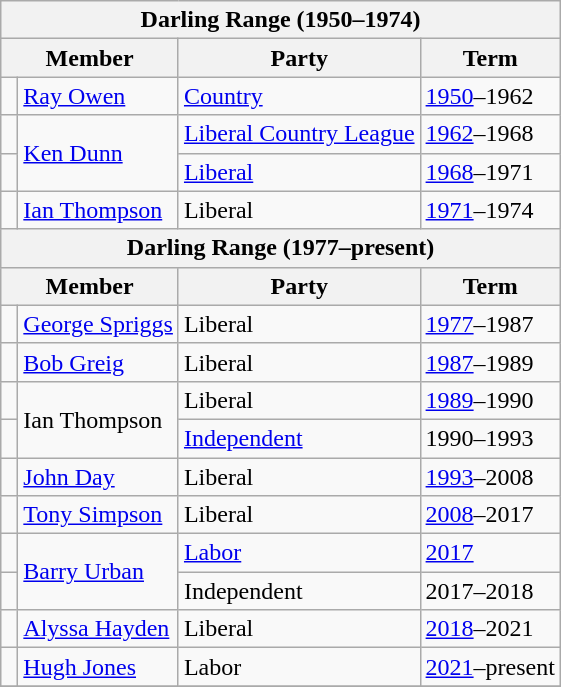<table class="wikitable">
<tr>
<th colspan="4">Darling Range (1950–1974)</th>
</tr>
<tr>
<th colspan="2">Member</th>
<th>Party</th>
<th>Term</th>
</tr>
<tr>
<td> </td>
<td><a href='#'>Ray Owen</a></td>
<td><a href='#'>Country</a></td>
<td><a href='#'>1950</a>–1962</td>
</tr>
<tr>
<td> </td>
<td rowspan="2"><a href='#'>Ken Dunn</a></td>
<td><a href='#'>Liberal Country League</a></td>
<td><a href='#'>1962</a>–1968</td>
</tr>
<tr>
<td> </td>
<td><a href='#'>Liberal</a></td>
<td><a href='#'>1968</a>–1971</td>
</tr>
<tr>
<td> </td>
<td><a href='#'>Ian Thompson</a></td>
<td>Liberal</td>
<td><a href='#'>1971</a>–1974</td>
</tr>
<tr>
<th colspan="4">Darling Range (1977–present)</th>
</tr>
<tr>
<th colspan="2">Member</th>
<th>Party</th>
<th>Term</th>
</tr>
<tr>
<td> </td>
<td><a href='#'>George Spriggs</a></td>
<td>Liberal</td>
<td><a href='#'>1977</a>–1987</td>
</tr>
<tr>
<td> </td>
<td><a href='#'>Bob Greig</a></td>
<td>Liberal</td>
<td><a href='#'>1987</a>–1989</td>
</tr>
<tr>
<td> </td>
<td rowspan="2">Ian Thompson</td>
<td>Liberal</td>
<td><a href='#'>1989</a>–1990</td>
</tr>
<tr>
<td> </td>
<td><a href='#'>Independent</a></td>
<td>1990–1993</td>
</tr>
<tr>
<td> </td>
<td><a href='#'>John Day</a></td>
<td>Liberal</td>
<td><a href='#'>1993</a>–2008</td>
</tr>
<tr>
<td> </td>
<td><a href='#'>Tony Simpson</a></td>
<td>Liberal</td>
<td><a href='#'>2008</a>–2017</td>
</tr>
<tr>
<td> </td>
<td rowspan="2"><a href='#'>Barry Urban</a></td>
<td><a href='#'>Labor</a></td>
<td><a href='#'>2017</a></td>
</tr>
<tr>
<td> </td>
<td>Independent</td>
<td>2017–2018</td>
</tr>
<tr>
<td> </td>
<td><a href='#'>Alyssa Hayden</a></td>
<td>Liberal</td>
<td><a href='#'>2018</a>–2021</td>
</tr>
<tr>
<td> </td>
<td><a href='#'>Hugh Jones</a></td>
<td>Labor</td>
<td><a href='#'>2021</a>–present</td>
</tr>
<tr>
</tr>
</table>
